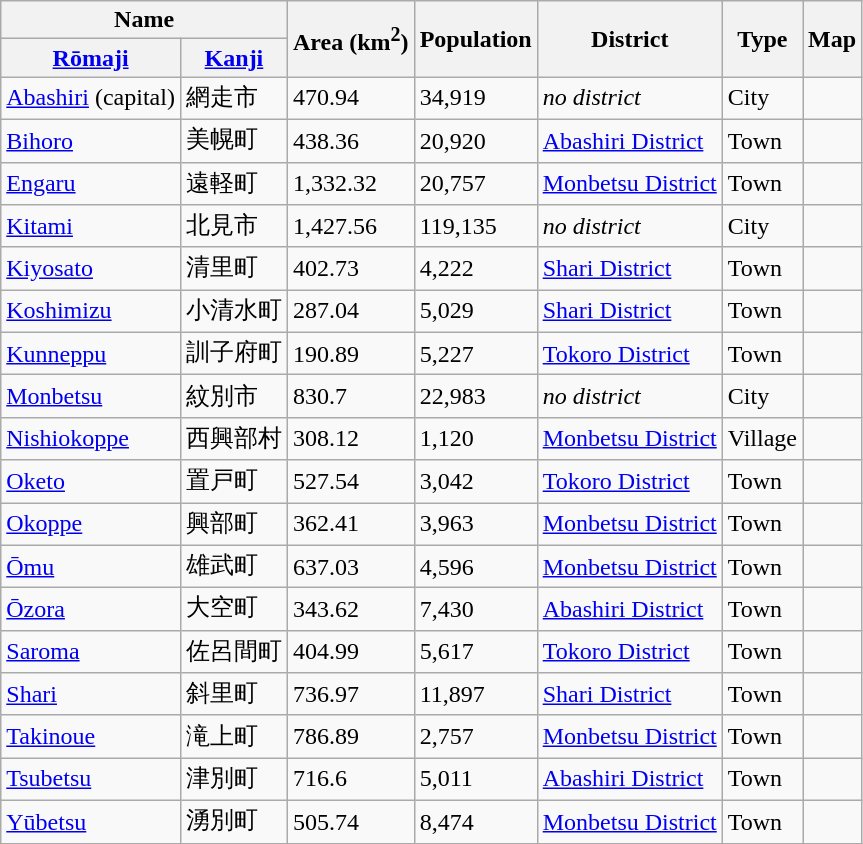<table class="wikitable sortable">
<tr>
<th colspan="2">Name</th>
<th rowspan="2">Area (km<sup>2</sup>)</th>
<th rowspan="2">Population</th>
<th rowspan="2">District</th>
<th rowspan="2">Type</th>
<th rowspan="2">Map</th>
</tr>
<tr>
<th><a href='#'>Rōmaji</a></th>
<th><a href='#'>Kanji</a></th>
</tr>
<tr>
<td> <a href='#'>Abashiri</a> (capital)</td>
<td>網走市</td>
<td>470.94</td>
<td>34,919</td>
<td><em>no district</em></td>
<td>City</td>
<td></td>
</tr>
<tr>
<td> <a href='#'>Bihoro</a></td>
<td>美幌町</td>
<td>438.36</td>
<td>20,920</td>
<td><a href='#'>Abashiri District</a></td>
<td>Town</td>
<td></td>
</tr>
<tr>
<td> <a href='#'>Engaru</a></td>
<td>遠軽町</td>
<td>1,332.32</td>
<td>20,757</td>
<td><a href='#'>Monbetsu District</a></td>
<td>Town</td>
<td></td>
</tr>
<tr>
<td> <a href='#'>Kitami</a></td>
<td>北見市</td>
<td>1,427.56</td>
<td>119,135</td>
<td><em>no district</em></td>
<td>City</td>
<td></td>
</tr>
<tr>
<td> <a href='#'>Kiyosato</a></td>
<td>清里町</td>
<td>402.73</td>
<td>4,222</td>
<td><a href='#'>Shari District</a></td>
<td>Town</td>
<td></td>
</tr>
<tr>
<td> <a href='#'>Koshimizu</a></td>
<td>小清水町</td>
<td>287.04</td>
<td>5,029</td>
<td><a href='#'>Shari District</a></td>
<td>Town</td>
<td></td>
</tr>
<tr>
<td> <a href='#'>Kunneppu</a></td>
<td>訓子府町</td>
<td>190.89</td>
<td>5,227</td>
<td><a href='#'>Tokoro District</a></td>
<td>Town</td>
<td></td>
</tr>
<tr>
<td> <a href='#'>Monbetsu</a></td>
<td>紋別市</td>
<td>830.7</td>
<td>22,983</td>
<td><em>no district</em></td>
<td>City</td>
<td></td>
</tr>
<tr>
<td> <a href='#'>Nishiokoppe</a></td>
<td>西興部村</td>
<td>308.12</td>
<td>1,120</td>
<td><a href='#'>Monbetsu District</a></td>
<td>Village</td>
<td></td>
</tr>
<tr>
<td> <a href='#'>Oketo</a></td>
<td>置戸町</td>
<td>527.54</td>
<td>3,042</td>
<td><a href='#'>Tokoro District</a></td>
<td>Town</td>
<td></td>
</tr>
<tr>
<td> <a href='#'>Okoppe</a></td>
<td>興部町</td>
<td>362.41</td>
<td>3,963</td>
<td><a href='#'>Monbetsu District</a></td>
<td>Town</td>
<td></td>
</tr>
<tr>
<td> <a href='#'>Ōmu</a></td>
<td>雄武町</td>
<td>637.03</td>
<td>4,596</td>
<td><a href='#'>Monbetsu District</a></td>
<td>Town</td>
<td></td>
</tr>
<tr>
<td> <a href='#'>Ōzora</a></td>
<td>大空町</td>
<td>343.62</td>
<td>7,430</td>
<td><a href='#'>Abashiri District</a></td>
<td>Town</td>
<td></td>
</tr>
<tr>
<td> <a href='#'>Saroma</a></td>
<td>佐呂間町</td>
<td>404.99</td>
<td>5,617</td>
<td><a href='#'>Tokoro District</a></td>
<td>Town</td>
<td></td>
</tr>
<tr>
<td> <a href='#'>Shari</a></td>
<td>斜里町</td>
<td>736.97</td>
<td>11,897</td>
<td><a href='#'>Shari District</a></td>
<td>Town</td>
<td></td>
</tr>
<tr>
<td> <a href='#'>Takinoue</a></td>
<td>滝上町</td>
<td>786.89</td>
<td>2,757</td>
<td><a href='#'>Monbetsu District</a></td>
<td>Town</td>
<td></td>
</tr>
<tr>
<td> <a href='#'>Tsubetsu</a></td>
<td>津別町</td>
<td>716.6</td>
<td>5,011</td>
<td><a href='#'>Abashiri District</a></td>
<td>Town</td>
<td></td>
</tr>
<tr>
<td> <a href='#'>Yūbetsu</a></td>
<td>湧別町</td>
<td>505.74</td>
<td>8,474</td>
<td><a href='#'>Monbetsu District</a></td>
<td>Town</td>
<td></td>
</tr>
</table>
